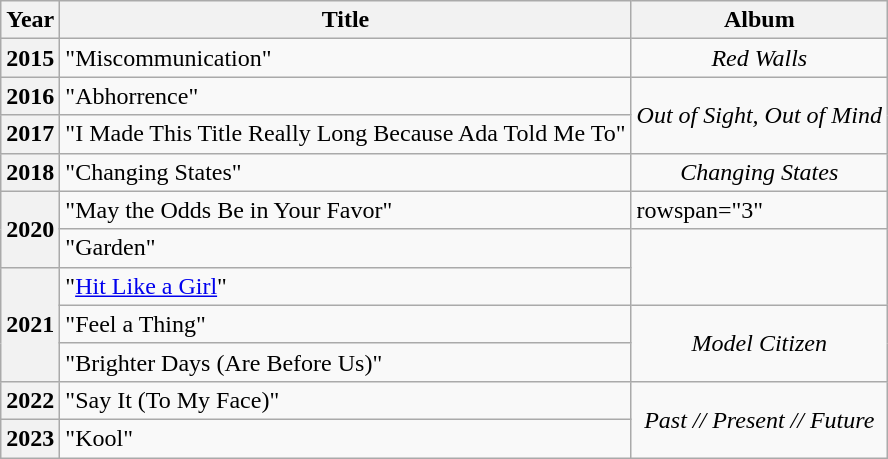<table class="wikitable plainrowheaders">
<tr>
<th scope="col">Year</th>
<th scope="col">Title</th>
<th scope="col">Album</th>
</tr>
<tr>
<th scope="row">2015</th>
<td>"Miscommunication"</td>
<td style="text-align:center;" rowspan="1"><em>Red Walls</em></td>
</tr>
<tr>
<th scope="row">2016</th>
<td>"Abhorrence"</td>
<td style="text-align:center;" rowspan="2"><em>Out of Sight, Out of Mind</em></td>
</tr>
<tr>
<th scope="row">2017</th>
<td>"I Made This Title Really Long Because Ada Told Me To"</td>
</tr>
<tr>
<th scope="row">2018</th>
<td>"Changing States"</td>
<td style="text-align:center;"><em>Changing States</em></td>
</tr>
<tr>
<th scope="row" rowspan="2">2020</th>
<td>"May the Odds Be in Your Favor"</td>
<td>rowspan="3" </td>
</tr>
<tr>
<td>"Garden"</td>
</tr>
<tr>
<th scope="row" rowspan="3">2021</th>
<td>"<a href='#'>Hit Like a Girl</a>"</td>
</tr>
<tr>
<td>"Feel a Thing"</td>
<td rowspan="2" style="text-align:center;"><em>Model Citizen</em></td>
</tr>
<tr>
<td>"Brighter Days (Are Before Us)"</td>
</tr>
<tr>
<th scope="row">2022</th>
<td>"Say It (To My Face)"</td>
<td rowspan="2" style="text-align:center;"><em>Past // Present // Future</em></td>
</tr>
<tr>
<th scope="row">2023</th>
<td>"Kool"</td>
</tr>
</table>
